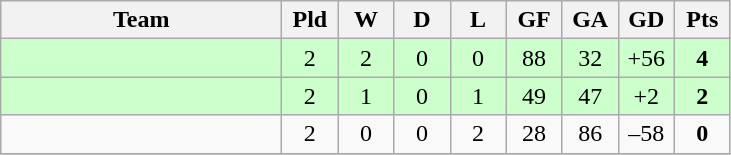<table class="wikitable" style="text-align: center;">
<tr>
<th width="180">Team</th>
<th width="30">Pld</th>
<th width="30">W</th>
<th width="30">D</th>
<th width="30">L</th>
<th width="30">GF</th>
<th width="30">GA</th>
<th width="30">GD</th>
<th width="30">Pts</th>
</tr>
<tr bgcolor=#CCFFCC>
<td align="left"></td>
<td>2</td>
<td>2</td>
<td>0</td>
<td>0</td>
<td>88</td>
<td>32</td>
<td>+56</td>
<td><strong>4</strong></td>
</tr>
<tr bgcolor=#CCFFCC>
<td align="left"></td>
<td>2</td>
<td>1</td>
<td>0</td>
<td>1</td>
<td>49</td>
<td>47</td>
<td>+2</td>
<td><strong>2</strong></td>
</tr>
<tr>
<td align="left"></td>
<td>2</td>
<td>0</td>
<td>0</td>
<td>2</td>
<td>28</td>
<td>86</td>
<td>–58</td>
<td><strong>0</strong></td>
</tr>
<tr>
</tr>
</table>
